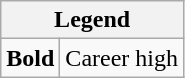<table class="wikitable mw-collapsible mw-collapsed">
<tr>
<th colspan="2">Legend</th>
</tr>
<tr>
<td><strong>Bold</strong></td>
<td>Career high</td>
</tr>
</table>
